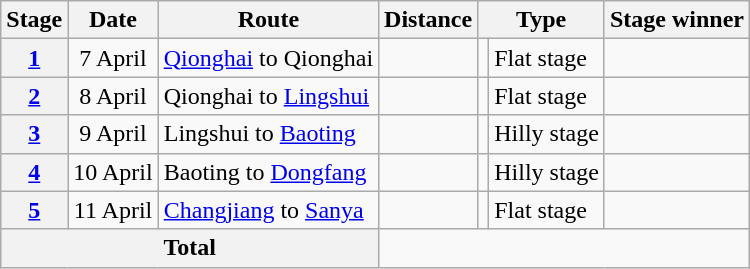<table class="wikitable">
<tr>
<th scope="col">Stage</th>
<th scope="col">Date</th>
<th scope="col">Route</th>
<th scope="col">Distance</th>
<th scope="col" colspan="2">Type</th>
<th scope="col">Stage winner</th>
</tr>
<tr>
<th scope="row" style="text-align:center;"><a href='#'>1</a></th>
<td style="text-align:center;">7 April</td>
<td><a href='#'>Qionghai</a> to Qionghai</td>
<td style="text-align:center;"></td>
<td></td>
<td>Flat stage</td>
<td></td>
</tr>
<tr>
<th scope="row" style="text-align:center;"><a href='#'>2</a></th>
<td style="text-align:center;">8 April</td>
<td>Qionghai to <a href='#'>Lingshui</a></td>
<td style="text-align:center;"></td>
<td></td>
<td>Flat stage</td>
<td></td>
</tr>
<tr>
<th scope="row" style="text-align:center;"><a href='#'>3</a></th>
<td style="text-align:center;">9 April</td>
<td>Lingshui to <a href='#'>Baoting</a></td>
<td style="text-align:center;"></td>
<td></td>
<td>Hilly stage</td>
<td></td>
</tr>
<tr>
<th scope="row" style="text-align:center;"><a href='#'>4</a></th>
<td style="text-align:center;">10 April</td>
<td>Baoting to <a href='#'>Dongfang</a></td>
<td style="text-align:center;"></td>
<td></td>
<td>Hilly stage</td>
<td></td>
</tr>
<tr>
<th scope="row" style="text-align:center;"><a href='#'>5</a></th>
<td style="text-align:center;">11 April</td>
<td><a href='#'>Changjiang</a> to <a href='#'>Sanya</a></td>
<td style="text-align:center;"></td>
<td></td>
<td>Flat stage</td>
<td></td>
</tr>
<tr>
<th colspan="3">Total</th>
<td colspan="4" align="center"></td>
</tr>
</table>
